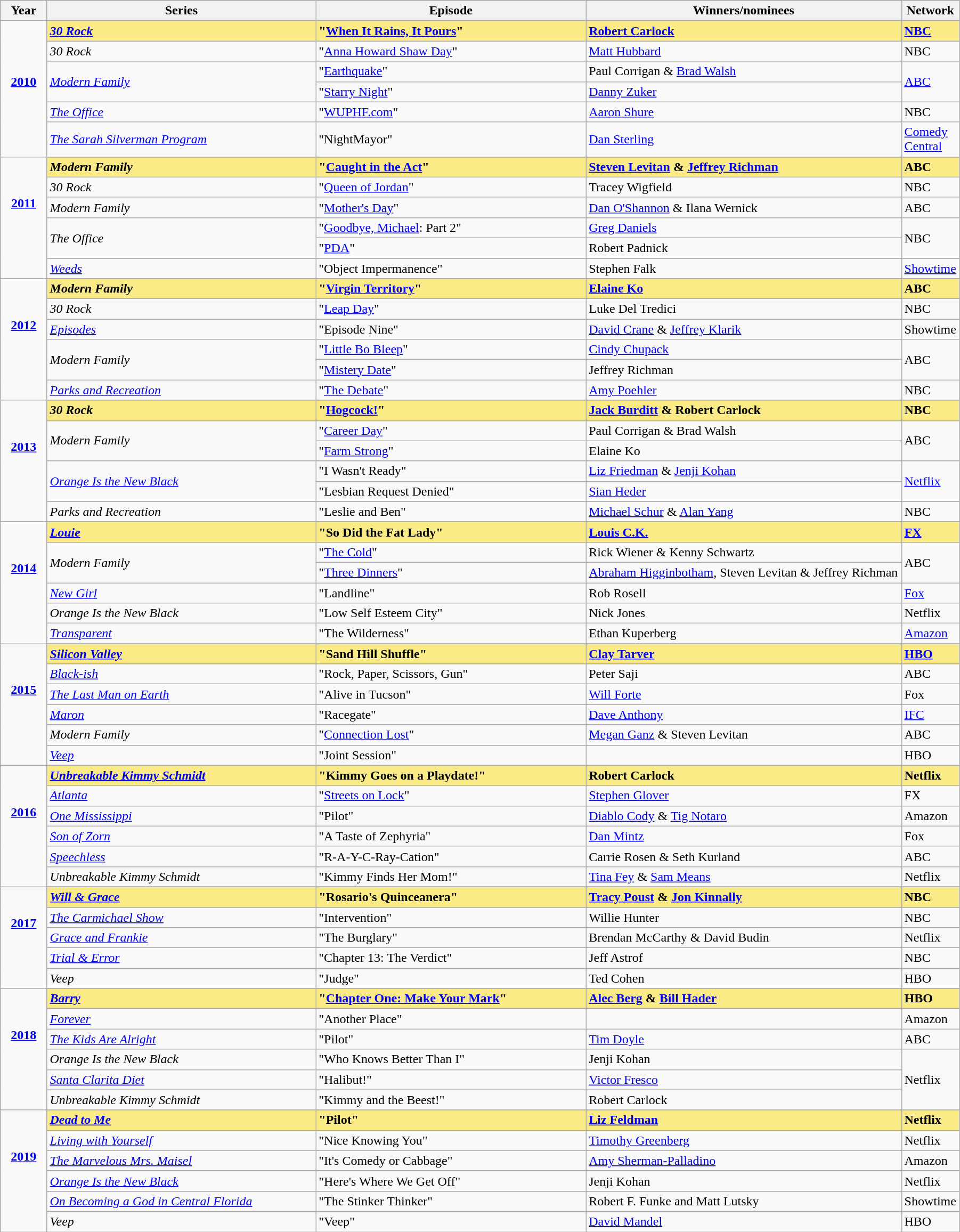<table class="wikitable" width="95%" cellpadding="4">
<tr>
<th width="5%">Year</th>
<th width="30%">Series</th>
<th width="30%">Episode</th>
<th width="40%">Winners/nominees</th>
<th width="10%">Network</th>
</tr>
<tr>
<td rowspan=7 style="text-align:center"><strong><a href='#'>2010</a></strong><br> <br></td>
</tr>
<tr style="background:#FAEB86">
<td><strong><em><a href='#'>30 Rock</a></em></strong></td>
<td><strong>"<a href='#'>When It Rains, It Pours</a>"</strong></td>
<td><strong><a href='#'>Robert Carlock</a></strong></td>
<td><strong><a href='#'>NBC</a></strong></td>
</tr>
<tr>
<td><em>30 Rock</em></td>
<td>"<a href='#'>Anna Howard Shaw Day</a>"</td>
<td><a href='#'>Matt Hubbard</a></td>
<td>NBC</td>
</tr>
<tr>
<td rowspan=2><em><a href='#'>Modern Family</a></em></td>
<td>"<a href='#'>Earthquake</a>"</td>
<td>Paul Corrigan & <a href='#'>Brad Walsh</a></td>
<td rowspan=2><a href='#'>ABC</a></td>
</tr>
<tr>
<td>"<a href='#'>Starry Night</a>"</td>
<td><a href='#'>Danny Zuker</a></td>
</tr>
<tr>
<td><em><a href='#'>The Office</a></em></td>
<td>"<a href='#'>WUPHF.com</a>"</td>
<td><a href='#'>Aaron Shure</a></td>
<td>NBC</td>
</tr>
<tr>
<td><em><a href='#'>The Sarah Silverman Program</a></em></td>
<td>"NightMayor"</td>
<td><a href='#'>Dan Sterling</a></td>
<td><a href='#'>Comedy Central</a></td>
</tr>
<tr>
<td rowspan=7 style="text-align:center"><strong><a href='#'>2011</a></strong><br><br><br></td>
</tr>
<tr style="background:#FAEB86">
<td><strong><em>Modern Family</em></strong></td>
<td><strong>"<a href='#'>Caught in the Act</a>"</strong></td>
<td><strong><a href='#'>Steven Levitan</a> & <a href='#'>Jeffrey Richman</a></strong></td>
<td><strong>ABC</strong></td>
</tr>
<tr>
<td><em>30 Rock</em></td>
<td>"<a href='#'>Queen of Jordan</a>"</td>
<td>Tracey Wigfield</td>
<td>NBC</td>
</tr>
<tr>
<td><em>Modern Family</em></td>
<td>"<a href='#'>Mother's Day</a>"</td>
<td><a href='#'>Dan O'Shannon</a> & Ilana Wernick</td>
<td>ABC</td>
</tr>
<tr>
<td rowspan=2><em>The Office</em></td>
<td>"<a href='#'>Goodbye, Michael</a>: Part 2"</td>
<td><a href='#'>Greg Daniels</a></td>
<td rowspan=2>NBC</td>
</tr>
<tr>
<td>"<a href='#'>PDA</a>"</td>
<td>Robert Padnick</td>
</tr>
<tr>
<td><em><a href='#'>Weeds</a></em></td>
<td>"Object Impermanence"</td>
<td>Stephen Falk</td>
<td><a href='#'>Showtime</a></td>
</tr>
<tr>
<td rowspan=7 style="text-align:center"><strong><a href='#'>2012</a></strong><br><br><br></td>
</tr>
<tr style="background:#FAEB86">
<td><strong><em>Modern Family</em></strong></td>
<td><strong>"<a href='#'>Virgin Territory</a>"</strong></td>
<td><strong><a href='#'>Elaine Ko</a></strong></td>
<td><strong>ABC</strong></td>
</tr>
<tr>
<td><em>30 Rock</em></td>
<td>"<a href='#'>Leap Day</a>"</td>
<td>Luke Del Tredici</td>
<td>NBC</td>
</tr>
<tr>
<td><em><a href='#'>Episodes</a></em></td>
<td>"Episode Nine"</td>
<td><a href='#'>David Crane</a> & <a href='#'>Jeffrey Klarik</a></td>
<td>Showtime</td>
</tr>
<tr>
<td rowspan=2><em>Modern Family</em></td>
<td>"<a href='#'>Little Bo Bleep</a>"</td>
<td><a href='#'>Cindy Chupack</a></td>
<td rowspan=2>ABC</td>
</tr>
<tr>
<td>"<a href='#'>Mistery Date</a>"</td>
<td>Jeffrey Richman</td>
</tr>
<tr>
<td><em><a href='#'>Parks and Recreation</a></em></td>
<td>"<a href='#'>The Debate</a>"</td>
<td><a href='#'>Amy Poehler</a></td>
<td>NBC</td>
</tr>
<tr>
<td rowspan=7 style="text-align:center"><strong><a href='#'>2013</a></strong><br><br><br></td>
</tr>
<tr style="background:#FAEB86;">
<td><strong><em>30 Rock</em></strong></td>
<td><strong>"<a href='#'>Hogcock!</a>"</strong></td>
<td><strong><a href='#'>Jack Burditt</a> & Robert Carlock</strong></td>
<td><strong>NBC</strong></td>
</tr>
<tr>
<td rowspan=2><em>Modern Family</em></td>
<td>"<a href='#'>Career Day</a>"</td>
<td>Paul Corrigan & Brad Walsh</td>
<td rowspan=2>ABC</td>
</tr>
<tr>
<td>"<a href='#'>Farm Strong</a>"</td>
<td>Elaine Ko</td>
</tr>
<tr>
<td rowspan=2><em><a href='#'>Orange Is the New Black</a></em></td>
<td>"I Wasn't Ready"</td>
<td><a href='#'>Liz Friedman</a> & <a href='#'>Jenji Kohan</a></td>
<td rowspan=2><a href='#'>Netflix</a></td>
</tr>
<tr>
<td>"Lesbian Request Denied"</td>
<td><a href='#'>Sian Heder</a></td>
</tr>
<tr>
<td><em>Parks and Recreation</em></td>
<td>"Leslie and Ben"</td>
<td><a href='#'>Michael Schur</a> & <a href='#'>Alan Yang</a></td>
<td>NBC</td>
</tr>
<tr>
<td rowspan=7 style="text-align:center"><strong><a href='#'>2014</a></strong><br><br><br></td>
</tr>
<tr style="background:#FAEB86;">
<td><strong><em><a href='#'>Louie</a></em></strong></td>
<td><strong>"So Did the Fat Lady"</strong></td>
<td><strong><a href='#'>Louis C.K.</a></strong></td>
<td><strong><a href='#'>FX</a></strong></td>
</tr>
<tr>
<td rowspan=2><em>Modern Family</em></td>
<td>"<a href='#'>The Cold</a>"</td>
<td>Rick Wiener & Kenny Schwartz</td>
<td rowspan=2>ABC</td>
</tr>
<tr>
<td>"<a href='#'>Three Dinners</a>"</td>
<td><a href='#'>Abraham Higginbotham</a>, Steven Levitan & Jeffrey Richman</td>
</tr>
<tr>
<td><em><a href='#'>New Girl</a></em></td>
<td>"Landline"</td>
<td>Rob Rosell</td>
<td><a href='#'>Fox</a></td>
</tr>
<tr>
<td><em>Orange Is the New Black</em></td>
<td>"Low Self Esteem City"</td>
<td>Nick Jones</td>
<td>Netflix</td>
</tr>
<tr>
<td><em><a href='#'>Transparent</a></em></td>
<td>"The Wilderness"</td>
<td>Ethan Kuperberg</td>
<td><a href='#'>Amazon</a></td>
</tr>
<tr>
<td rowspan=7 style="text-align:center"><strong><a href='#'>2015</a></strong><br><br><br></td>
</tr>
<tr style="background:#FAEB86;">
<td><strong><em><a href='#'>Silicon Valley</a></em></strong></td>
<td><strong>"Sand Hill Shuffle"</strong></td>
<td><strong><a href='#'>Clay Tarver</a></strong></td>
<td><strong><a href='#'>HBO</a></strong></td>
</tr>
<tr>
<td><em><a href='#'>Black-ish</a></em></td>
<td>"Rock, Paper, Scissors, Gun"</td>
<td>Peter Saji</td>
<td>ABC</td>
</tr>
<tr>
<td><em><a href='#'>The Last Man on Earth</a></em></td>
<td>"Alive in Tucson"</td>
<td><a href='#'>Will Forte</a></td>
<td>Fox</td>
</tr>
<tr>
<td><em><a href='#'>Maron</a></em></td>
<td>"Racegate"</td>
<td><a href='#'>Dave Anthony</a></td>
<td><a href='#'>IFC</a></td>
</tr>
<tr>
<td><em>Modern Family</em></td>
<td>"<a href='#'>Connection Lost</a>"</td>
<td><a href='#'>Megan Ganz</a> & Steven Levitan</td>
<td>ABC</td>
</tr>
<tr>
<td><em><a href='#'>Veep</a></em></td>
<td>"Joint Session"</td>
<td></td>
<td>HBO</td>
</tr>
<tr>
<td rowspan=7 style="text-align:center"><strong><a href='#'>2016</a></strong><br><br><br></td>
</tr>
<tr style="background:#FAEB86;">
<td><strong><em><a href='#'>Unbreakable Kimmy Schmidt</a></em></strong></td>
<td><strong>"Kimmy Goes on a Playdate!"</strong></td>
<td><strong>Robert Carlock</strong></td>
<td><strong>Netflix</strong></td>
</tr>
<tr>
<td><em><a href='#'>Atlanta</a></em></td>
<td>"<a href='#'>Streets on Lock</a>"</td>
<td><a href='#'>Stephen Glover</a></td>
<td>FX</td>
</tr>
<tr>
<td><em><a href='#'>One Mississippi</a></em></td>
<td>"Pilot"</td>
<td><a href='#'>Diablo Cody</a> & <a href='#'>Tig Notaro</a></td>
<td>Amazon</td>
</tr>
<tr>
<td><em><a href='#'>Son of Zorn</a></em></td>
<td>"A Taste of Zephyria"</td>
<td><a href='#'>Dan Mintz</a></td>
<td>Fox</td>
</tr>
<tr>
<td><em><a href='#'>Speechless</a></em></td>
<td>"R-A-Y-C-Ray-Cation"</td>
<td>Carrie Rosen & Seth Kurland</td>
<td>ABC</td>
</tr>
<tr>
<td><em>Unbreakable Kimmy Schmidt</em></td>
<td>"Kimmy Finds Her Mom!"</td>
<td><a href='#'>Tina Fey</a> & <a href='#'>Sam Means</a></td>
<td>Netflix</td>
</tr>
<tr>
<td rowspan=6 style="text-align:center"><strong><a href='#'>2017</a></strong><br><br><br></td>
</tr>
<tr style="background:#FAEB86;">
<td><strong><em><a href='#'>Will & Grace</a></em></strong></td>
<td><strong>"Rosario's Quinceanera"</strong></td>
<td><strong><a href='#'>Tracy Poust</a> & <a href='#'>Jon Kinnally</a></strong></td>
<td><strong>NBC</strong></td>
</tr>
<tr>
<td><em><a href='#'>The Carmichael Show</a></em></td>
<td>"Intervention"</td>
<td>Willie Hunter</td>
<td>NBC</td>
</tr>
<tr>
<td><em><a href='#'>Grace and Frankie</a></em></td>
<td>"The Burglary"</td>
<td>Brendan McCarthy & David Budin</td>
<td>Netflix</td>
</tr>
<tr>
<td><em><a href='#'>Trial & Error</a></em></td>
<td>"Chapter 13: The Verdict"</td>
<td>Jeff Astrof</td>
<td>NBC</td>
</tr>
<tr>
<td><em>Veep</em></td>
<td>"Judge"</td>
<td>Ted Cohen</td>
<td>HBO</td>
</tr>
<tr>
<td rowspan=7 style="text-align:center"><strong><a href='#'>2018</a></strong><br><br><br></td>
</tr>
<tr style="background:#FAEB86;">
<td><strong><em><a href='#'>Barry</a></em></strong></td>
<td><strong>"<a href='#'>Chapter One: Make Your Mark</a>"</strong></td>
<td><strong><a href='#'>Alec Berg</a> & <a href='#'>Bill Hader</a></strong></td>
<td><strong>HBO</strong></td>
</tr>
<tr>
<td><em><a href='#'>Forever</a></em></td>
<td>"Another Place"</td>
<td></td>
<td>Amazon</td>
</tr>
<tr>
<td><em><a href='#'>The Kids Are Alright</a></em></td>
<td>"Pilot"</td>
<td><a href='#'>Tim Doyle</a></td>
<td>ABC</td>
</tr>
<tr>
<td><em>Orange Is the New Black</em></td>
<td>"Who Knows Better Than I"</td>
<td>Jenji Kohan</td>
<td rowspan="3">Netflix</td>
</tr>
<tr>
<td><em><a href='#'>Santa Clarita Diet</a></em></td>
<td>"Halibut!"</td>
<td><a href='#'>Victor Fresco</a></td>
</tr>
<tr>
<td><em>Unbreakable Kimmy Schmidt</em></td>
<td>"Kimmy and the Beest!"</td>
<td>Robert Carlock</td>
</tr>
<tr>
<td rowspan=7 style="text-align:center"><strong><a href='#'>2019</a></strong><br><br><br></td>
</tr>
<tr style="background:#FAEB86;">
<td><strong><em><a href='#'>Dead to Me</a></em></strong></td>
<td><strong>"Pilot"</strong></td>
<td><strong><a href='#'>Liz Feldman</a></strong></td>
<td><strong>Netflix</strong></td>
</tr>
<tr>
<td><em><a href='#'>Living with Yourself</a></em></td>
<td>"Nice Knowing You"</td>
<td><a href='#'>Timothy Greenberg</a></td>
<td>Netflix</td>
</tr>
<tr>
<td><em><a href='#'>The Marvelous Mrs. Maisel</a></em></td>
<td>"It's Comedy or Cabbage"</td>
<td><a href='#'>Amy Sherman-Palladino</a></td>
<td>Amazon</td>
</tr>
<tr>
<td><em><a href='#'>Orange Is the New Black</a></em></td>
<td>"Here's Where We Get Off"</td>
<td>Jenji Kohan</td>
<td>Netflix</td>
</tr>
<tr>
<td><em><a href='#'>On Becoming a God in Central Florida</a></em></td>
<td>"The Stinker Thinker"</td>
<td>Robert F. Funke and Matt Lutsky</td>
<td>Showtime</td>
</tr>
<tr>
<td><em>Veep</em></td>
<td>"Veep"</td>
<td><a href='#'>David Mandel</a></td>
<td>HBO</td>
</tr>
</table>
